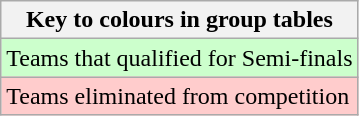<table class="wikitable">
<tr>
<th>Key to colours in group tables</th>
</tr>
<tr bgcolor="#ccffcc">
<td>Teams that qualified for Semi-finals</td>
</tr>
<tr bgcolor="#ffcccc">
<td>Teams eliminated from competition</td>
</tr>
</table>
